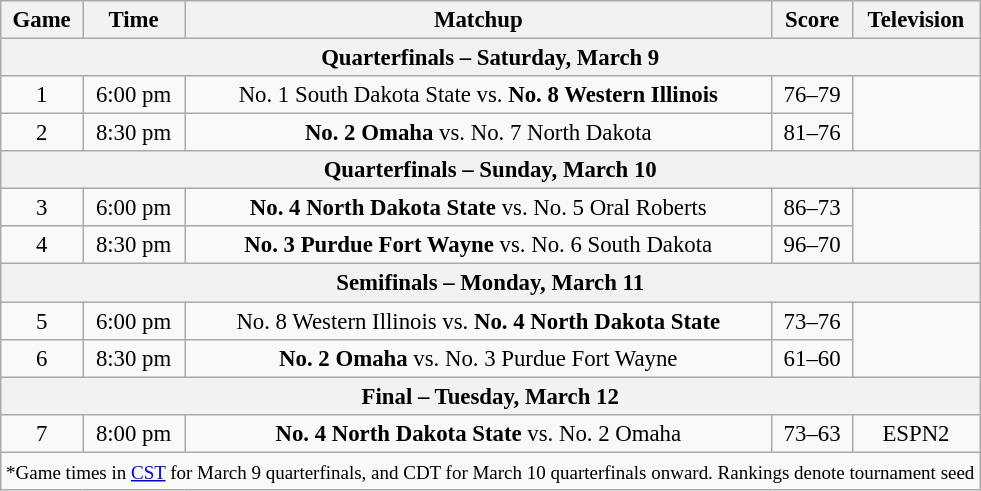<table class="wikitable" style="font-size: 95%;text-align:center">
<tr>
<th>Game</th>
<th>Time</th>
<th>Matchup</th>
<th>Score</th>
<th>Television</th>
</tr>
<tr>
<th colspan=5>Quarterfinals – Saturday, March 9</th>
</tr>
<tr>
<td>1</td>
<td>6:00 pm</td>
<td>No. 1 South Dakota State vs. <strong>No. 8 Western Illinois</strong></td>
<td>76–79</td>
<td rowspan=2></td>
</tr>
<tr>
<td>2</td>
<td>8:30 pm</td>
<td><strong>No. 2 Omaha</strong> vs. No. 7 North Dakota</td>
<td>81–76</td>
</tr>
<tr>
<th colspan=5>Quarterfinals – Sunday, March 10</th>
</tr>
<tr>
<td>3</td>
<td>6:00 pm</td>
<td><strong>No. 4 North Dakota State</strong> vs. No. 5 Oral Roberts</td>
<td>86–73</td>
<td rowspan=2></td>
</tr>
<tr>
<td>4</td>
<td>8:30 pm</td>
<td><strong>No. 3 Purdue Fort Wayne</strong> vs. No. 6 South Dakota</td>
<td>96–70</td>
</tr>
<tr>
<th colspan=5>Semifinals – Monday, March 11</th>
</tr>
<tr>
<td>5</td>
<td>6:00 pm</td>
<td>No. 8 Western Illinois vs. <strong> No. 4 North Dakota State</strong></td>
<td>73–76</td>
<td rowspan=2></td>
</tr>
<tr>
<td>6</td>
<td>8:30 pm</td>
<td><strong>No. 2 Omaha</strong> vs. No. 3 Purdue Fort Wayne</td>
<td>61–60</td>
</tr>
<tr>
<th colspan=5>Final – Tuesday, March 12</th>
</tr>
<tr>
<td>7</td>
<td>8:00 pm</td>
<td><strong>No. 4 North Dakota State</strong> vs. No. 2 Omaha</td>
<td>73–63</td>
<td>ESPN2</td>
</tr>
<tr>
<td colspan=5><small>*Game times in <a href='#'>CST</a> for March 9 quarterfinals, and CDT for March 10 quarterfinals onward. Rankings denote tournament seed</small></td>
</tr>
</table>
